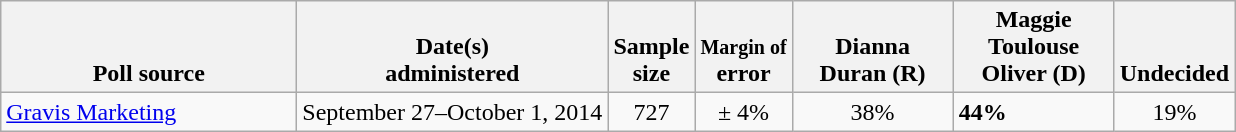<table class="wikitable">
<tr valign= bottom>
<th style="width:190px;">Poll source</th>
<th style="width:200px;">Date(s)<br>administered</th>
<th class=small>Sample<br>size</th>
<th><small>Margin of</small><br>error</th>
<th style="width:100px;">Dianna<br>Duran (R)</th>
<th style="width:100px;">Maggie<br>Toulouse<br>Oliver (D)</th>
<th style="width:40px;">Undecided</th>
</tr>
<tr>
<td><a href='#'>Gravis Marketing</a></td>
<td align=center>September 27–October 1, 2014</td>
<td align=center>727</td>
<td align=center>± 4%</td>
<td align=center>38%</td>
<td><strong>44%</strong></td>
<td align=center>19%</td>
</tr>
</table>
